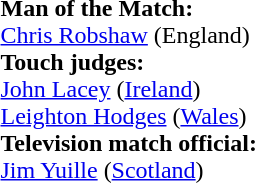<table style="width:100%">
<tr>
<td><br><strong>Man of the Match:</strong>
<br><a href='#'>Chris Robshaw</a> (England)<br><strong>Touch judges:</strong>
<br><a href='#'>John Lacey</a> (<a href='#'>Ireland</a>)
<br><a href='#'>Leighton Hodges</a> (<a href='#'>Wales</a>)
<br><strong>Television match official:</strong>
<br><a href='#'>Jim Yuille</a> (<a href='#'>Scotland</a>)</td>
</tr>
</table>
